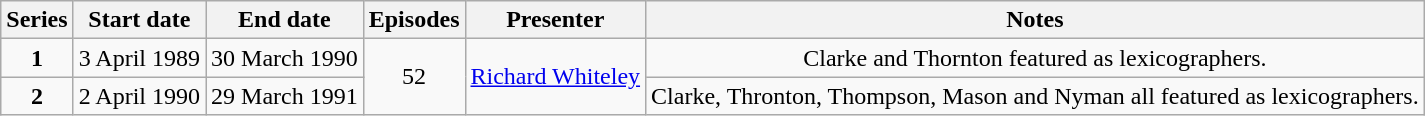<table class="wikitable" style="text-align: center;" style="font-size:90%">
<tr>
<th>Series</th>
<th>Start date</th>
<th>End date</th>
<th>Episodes</th>
<th>Presenter</th>
<th>Notes</th>
</tr>
<tr>
<td><strong>1</strong></td>
<td>3 April 1989</td>
<td>30 March 1990</td>
<td rowspan="2">52</td>
<td rowspan="2"><a href='#'>Richard Whiteley</a></td>
<td>Clarke and Thornton featured as lexicographers.</td>
</tr>
<tr>
<td><strong>2</strong></td>
<td>2 April 1990</td>
<td>29 March 1991</td>
<td>Clarke, Thronton, Thompson, Mason and Nyman all featured as lexicographers.</td>
</tr>
</table>
